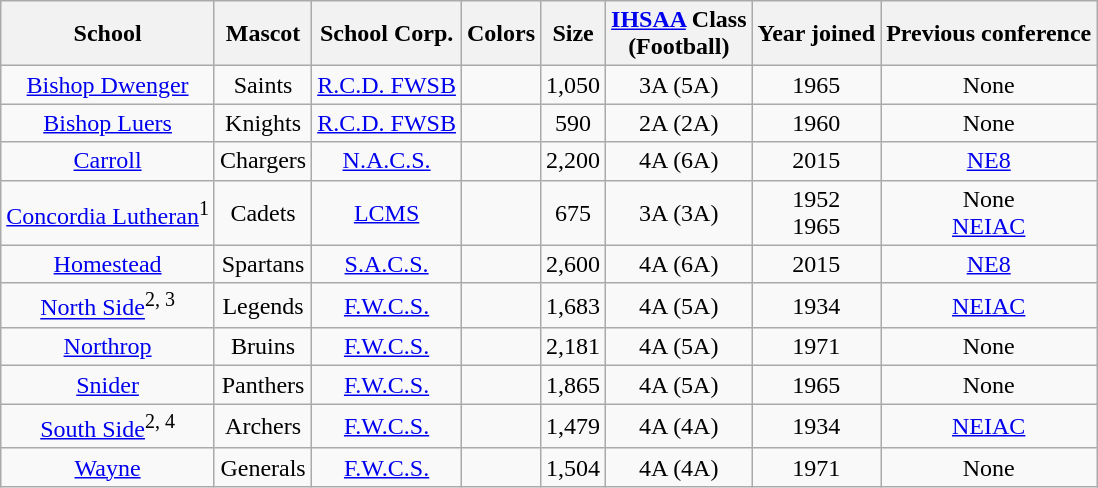<table class="wikitable" style="text-align:center;">
<tr>
<th>School</th>
<th>Mascot</th>
<th>School Corp.</th>
<th>Colors</th>
<th>Size</th>
<th><a href='#'>IHSAA</a> Class <br> (Football)</th>
<th>Year joined</th>
<th>Previous conference</th>
</tr>
<tr>
<td><a href='#'>Bishop Dwenger</a></td>
<td>Saints</td>
<td><a href='#'>R.C.D. FWSB</a></td>
<td> </td>
<td>1,050</td>
<td>3A (5A)</td>
<td>1965</td>
<td>None</td>
</tr>
<tr>
<td><a href='#'>Bishop Luers</a></td>
<td>Knights</td>
<td><a href='#'>R.C.D. FWSB</a></td>
<td> </td>
<td>590</td>
<td>2A (2A)</td>
<td>1960</td>
<td>None</td>
</tr>
<tr>
<td><a href='#'>Carroll</a></td>
<td>Chargers</td>
<td><a href='#'>N.A.C.S.</a></td>
<td> </td>
<td>2,200</td>
<td>4A (6A)</td>
<td>2015</td>
<td><a href='#'>NE8</a></td>
</tr>
<tr>
<td><a href='#'>Concordia Lutheran</a><sup>1</sup></td>
<td>Cadets</td>
<td><a href='#'>LCMS</a></td>
<td> </td>
<td>675</td>
<td>3A (3A)</td>
<td>1952<br>1965</td>
<td>None<br><a href='#'>NEIAC</a></td>
</tr>
<tr>
<td><a href='#'>Homestead</a></td>
<td>Spartans</td>
<td><a href='#'>S.A.C.S.</a></td>
<td> </td>
<td>2,600</td>
<td>4A (6A)</td>
<td>2015</td>
<td><a href='#'>NE8</a></td>
</tr>
<tr>
<td><a href='#'>North Side</a><sup>2, 3</sup></td>
<td>Legends</td>
<td><a href='#'>F.W.C.S.</a></td>
<td> </td>
<td>1,683</td>
<td>4A (5A)</td>
<td>1934</td>
<td><a href='#'>NEIAC</a></td>
</tr>
<tr>
<td><a href='#'>Northrop</a></td>
<td>Bruins</td>
<td><a href='#'>F.W.C.S.</a></td>
<td> </td>
<td>2,181</td>
<td>4A (5A)</td>
<td>1971</td>
<td>None</td>
</tr>
<tr>
<td><a href='#'>Snider</a></td>
<td>Panthers</td>
<td><a href='#'>F.W.C.S.</a></td>
<td> </td>
<td>1,865</td>
<td>4A (5A)</td>
<td>1965</td>
<td>None</td>
</tr>
<tr>
<td><a href='#'>South Side</a><sup>2, 4</sup></td>
<td>Archers</td>
<td><a href='#'>F.W.C.S.</a></td>
<td> </td>
<td>1,479</td>
<td>4A (4A)</td>
<td>1934</td>
<td><a href='#'>NEIAC</a></td>
</tr>
<tr>
<td><a href='#'>Wayne</a></td>
<td>Generals</td>
<td><a href='#'>F.W.C.S.</a></td>
<td> </td>
<td>1,504</td>
<td>4A (4A)</td>
<td>1971</td>
<td>None</td>
</tr>
</table>
